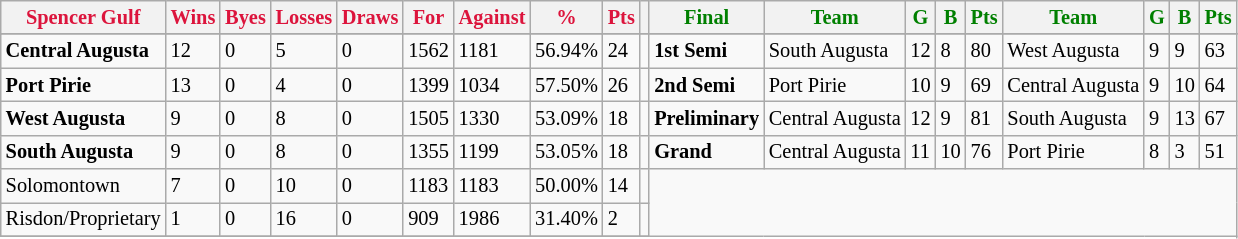<table style="font-size: 85%; text-align: left;" class="wikitable">
<tr>
<th style="color:crimson">Spencer Gulf</th>
<th style="color:crimson">Wins</th>
<th style="color:crimson">Byes</th>
<th style="color:crimson">Losses</th>
<th style="color:crimson">Draws</th>
<th style="color:crimson">For</th>
<th style="color:crimson">Against</th>
<th style="color:crimson">%</th>
<th style="color:crimson">Pts</th>
<th></th>
<th style="color:green">Final</th>
<th style="color:green">Team</th>
<th style="color:green">G</th>
<th style="color:green">B</th>
<th style="color:green">Pts</th>
<th style="color:green">Team</th>
<th style="color:green">G</th>
<th style="color:green">B</th>
<th style="color:green">Pts</th>
</tr>
<tr>
</tr>
<tr>
</tr>
<tr>
<td><strong>	Central Augusta	</strong></td>
<td>12</td>
<td>0</td>
<td>5</td>
<td>0</td>
<td>1562</td>
<td>1181</td>
<td>56.94%</td>
<td>24</td>
<td></td>
<td><strong>1st Semi</strong></td>
<td>South Augusta</td>
<td>12</td>
<td>8</td>
<td>80</td>
<td>West Augusta</td>
<td>9</td>
<td>9</td>
<td>63</td>
</tr>
<tr>
<td><strong>	Port Pirie	</strong></td>
<td>13</td>
<td>0</td>
<td>4</td>
<td>0</td>
<td>1399</td>
<td>1034</td>
<td>57.50%</td>
<td>26</td>
<td></td>
<td><strong>2nd Semi</strong></td>
<td>Port Pirie</td>
<td>10</td>
<td>9</td>
<td>69</td>
<td>Central Augusta</td>
<td>9</td>
<td>10</td>
<td>64</td>
</tr>
<tr>
<td><strong>	West Augusta	</strong></td>
<td>9</td>
<td>0</td>
<td>8</td>
<td>0</td>
<td>1505</td>
<td>1330</td>
<td>53.09%</td>
<td>18</td>
<td></td>
<td><strong>Preliminary</strong></td>
<td>Central Augusta</td>
<td>12</td>
<td>9</td>
<td>81</td>
<td>South Augusta</td>
<td>9</td>
<td>13</td>
<td>67</td>
</tr>
<tr>
<td><strong>	South Augusta	</strong></td>
<td>9</td>
<td>0</td>
<td>8</td>
<td>0</td>
<td>1355</td>
<td>1199</td>
<td>53.05%</td>
<td>18</td>
<td></td>
<td><strong>Grand</strong></td>
<td>Central Augusta</td>
<td>11</td>
<td>10</td>
<td>76</td>
<td>Port Pirie</td>
<td>8</td>
<td>3</td>
<td>51</td>
</tr>
<tr>
<td>Solomontown</td>
<td>7</td>
<td>0</td>
<td>10</td>
<td>0</td>
<td>1183</td>
<td>1183</td>
<td>50.00%</td>
<td>14</td>
<td></td>
</tr>
<tr>
<td>Risdon/Proprietary</td>
<td>1</td>
<td>0</td>
<td>16</td>
<td>0</td>
<td>909</td>
<td>1986</td>
<td>31.40%</td>
<td>2</td>
<td></td>
</tr>
<tr>
</tr>
</table>
